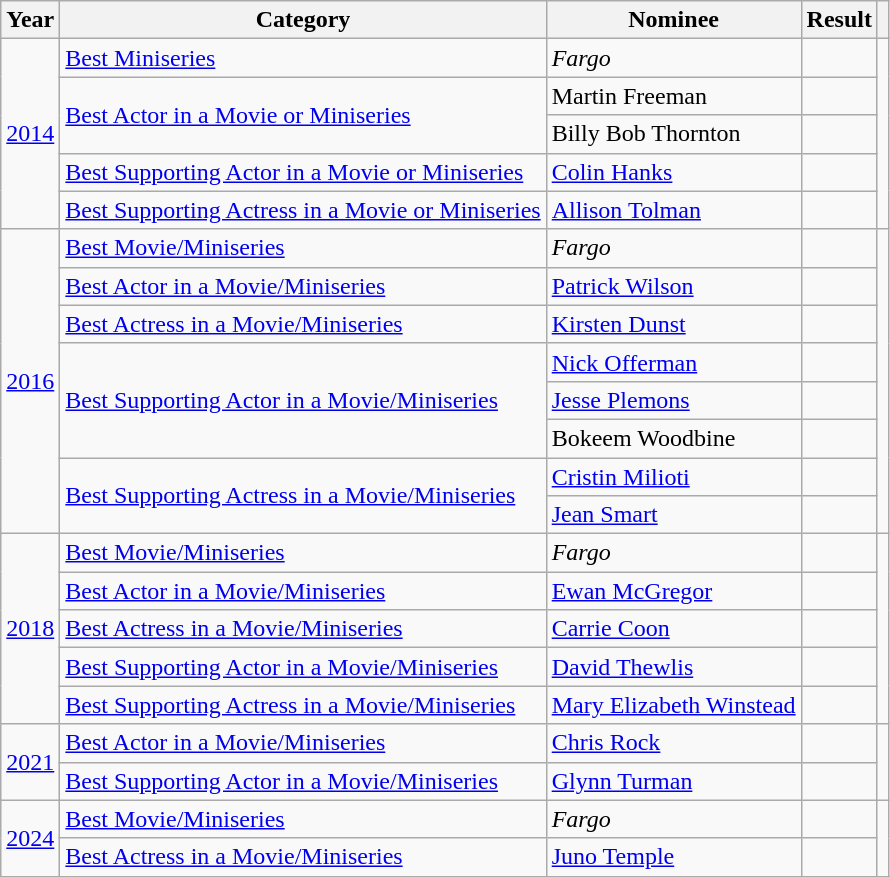<table class="wikitable sortable">
<tr>
<th scope="col">Year</th>
<th scope="col">Category</th>
<th scope="col">Nominee</th>
<th scope="col">Result</th>
<th scope="col" class="unsortable"></th>
</tr>
<tr>
<td rowspan="5"><a href='#'>2014</a></td>
<td scope="row"><a href='#'>Best Miniseries</a></td>
<td><em>Fargo</em></td>
<td></td>
<td rowspan="5" style="text-align: center;"></td>
</tr>
<tr>
<td scope="row" rowspan="2"><a href='#'>Best Actor in a Movie or Miniseries</a></td>
<td>Martin Freeman</td>
<td></td>
</tr>
<tr>
<td>Billy Bob Thornton</td>
<td></td>
</tr>
<tr>
<td scope="row"><a href='#'>Best Supporting Actor in a Movie or Miniseries</a></td>
<td><a href='#'>Colin Hanks</a></td>
<td></td>
</tr>
<tr>
<td scope="row"><a href='#'>Best Supporting Actress in a Movie or Miniseries</a></td>
<td><a href='#'>Allison Tolman</a></td>
<td></td>
</tr>
<tr>
<td rowspan="8"><a href='#'>2016</a></td>
<td scope="row"><a href='#'>Best Movie/Miniseries</a></td>
<td><em>Fargo</em></td>
<td></td>
<td rowspan="8" style="text-align: center;"></td>
</tr>
<tr>
<td scope="row"><a href='#'>Best Actor in a Movie/Miniseries</a></td>
<td><a href='#'>Patrick Wilson</a></td>
<td></td>
</tr>
<tr>
<td scope="row"><a href='#'>Best Actress in a Movie/Miniseries</a></td>
<td><a href='#'>Kirsten Dunst</a></td>
<td></td>
</tr>
<tr>
<td rowspan=3><a href='#'>Best Supporting Actor in a Movie/Miniseries</a></td>
<td scope="row"><a href='#'>Nick Offerman</a></td>
<td></td>
</tr>
<tr>
<td scope="row"><a href='#'>Jesse Plemons</a></td>
<td></td>
</tr>
<tr>
<td scope="row">Bokeem Woodbine</td>
<td></td>
</tr>
<tr>
<td scope="row" rowspan=2><a href='#'>Best Supporting Actress in a Movie/Miniseries</a></td>
<td><a href='#'>Cristin Milioti</a></td>
<td></td>
</tr>
<tr>
<td scope="row"><a href='#'>Jean Smart</a></td>
<td></td>
</tr>
<tr>
<td rowspan="5"><a href='#'>2018</a></td>
<td scope="row"><a href='#'>Best Movie/Miniseries</a></td>
<td><em>Fargo</em></td>
<td></td>
<td rowspan="5" style="text-align: center;"></td>
</tr>
<tr>
<td scope="row"><a href='#'>Best Actor in a Movie/Miniseries</a></td>
<td><a href='#'>Ewan McGregor</a></td>
<td></td>
</tr>
<tr>
<td scope="row"><a href='#'>Best Actress in a Movie/Miniseries</a></td>
<td><a href='#'>Carrie Coon</a></td>
<td></td>
</tr>
<tr>
<td scope="row"><a href='#'>Best Supporting Actor in a Movie/Miniseries</a></td>
<td><a href='#'>David Thewlis</a></td>
<td></td>
</tr>
<tr>
<td scope="row"><a href='#'>Best Supporting Actress in a Movie/Miniseries</a></td>
<td><a href='#'>Mary Elizabeth Winstead</a></td>
<td></td>
</tr>
<tr>
<td rowspan="2"><a href='#'>2021</a></td>
<td scope="row"><a href='#'>Best Actor in a Movie/Miniseries</a></td>
<td><a href='#'>Chris Rock</a></td>
<td></td>
<td rowspan="2" style="text-align: center;"></td>
</tr>
<tr>
<td scope="row"><a href='#'>Best Supporting Actor in a Movie/Miniseries</a></td>
<td><a href='#'>Glynn Turman</a></td>
<td></td>
</tr>
<tr>
<td rowspan="2"><a href='#'>2024</a></td>
<td scope="row"><a href='#'>Best Movie/Miniseries</a></td>
<td><em>Fargo</em></td>
<td></td>
<td rowspan="2" style="text-align: center;"></td>
</tr>
<tr>
<td scope="row"><a href='#'>Best Actress in a Movie/Miniseries</a></td>
<td><a href='#'>Juno Temple</a></td>
<td></td>
</tr>
<tr>
</tr>
</table>
